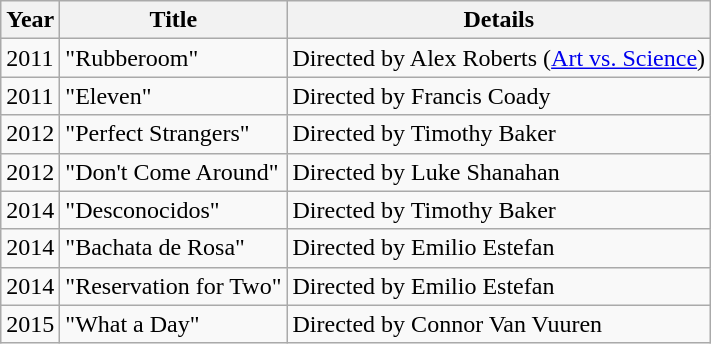<table class="wikitable">
<tr>
<th>Year</th>
<th>Title</th>
<th>Details</th>
</tr>
<tr>
<td>2011</td>
<td>"Rubberoom"</td>
<td>Directed by Alex Roberts (<a href='#'>Art vs. Science</a>)</td>
</tr>
<tr>
<td>2011</td>
<td>"Eleven"</td>
<td>Directed by Francis Coady</td>
</tr>
<tr>
<td>2012</td>
<td>"Perfect Strangers"</td>
<td>Directed by Timothy Baker</td>
</tr>
<tr>
<td>2012</td>
<td>"Don't Come Around"</td>
<td>Directed by Luke Shanahan</td>
</tr>
<tr>
<td>2014</td>
<td>"Desconocidos"</td>
<td>Directed by Timothy Baker</td>
</tr>
<tr>
<td>2014</td>
<td>"Bachata de Rosa"</td>
<td>Directed by Emilio Estefan</td>
</tr>
<tr>
<td>2014</td>
<td>"Reservation for Two"</td>
<td>Directed by Emilio Estefan</td>
</tr>
<tr>
<td>2015</td>
<td>"What a Day"</td>
<td>Directed by Connor Van Vuuren</td>
</tr>
</table>
